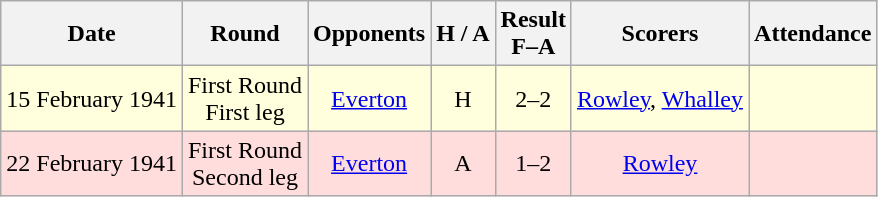<table class="wikitable" style="text-align:center">
<tr>
<th>Date</th>
<th>Round</th>
<th>Opponents</th>
<th>H / A</th>
<th>Result<br>F–A</th>
<th>Scorers</th>
<th>Attendance</th>
</tr>
<tr bgcolor="#ffffdd">
<td>15 February 1941</td>
<td>First Round<br>First leg</td>
<td><a href='#'>Everton</a></td>
<td>H</td>
<td>2–2</td>
<td><a href='#'>Rowley</a>, <a href='#'>Whalley</a></td>
<td></td>
</tr>
<tr bgcolor="#ffdddd">
<td>22 February 1941</td>
<td>First Round<br>Second leg</td>
<td><a href='#'>Everton</a></td>
<td>A</td>
<td>1–2</td>
<td><a href='#'>Rowley</a></td>
<td></td>
</tr>
</table>
